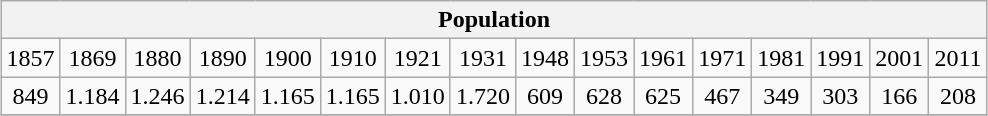<table class="wikitable" style="margin: 0.5em auto; text-align: center;">
<tr>
<th colspan="16">Population</th>
</tr>
<tr>
<td>1857</td>
<td>1869</td>
<td>1880</td>
<td>1890</td>
<td>1900</td>
<td>1910</td>
<td>1921</td>
<td>1931</td>
<td>1948</td>
<td>1953</td>
<td>1961</td>
<td>1971</td>
<td>1981</td>
<td>1991</td>
<td>2001</td>
<td>2011</td>
</tr>
<tr>
<td>849</td>
<td>1.184</td>
<td>1.246</td>
<td>1.214</td>
<td>1.165</td>
<td>1.165</td>
<td>1.010</td>
<td>1.720</td>
<td>609</td>
<td>628</td>
<td>625</td>
<td>467</td>
<td>349</td>
<td>303</td>
<td>166</td>
<td>208</td>
</tr>
<tr>
</tr>
</table>
